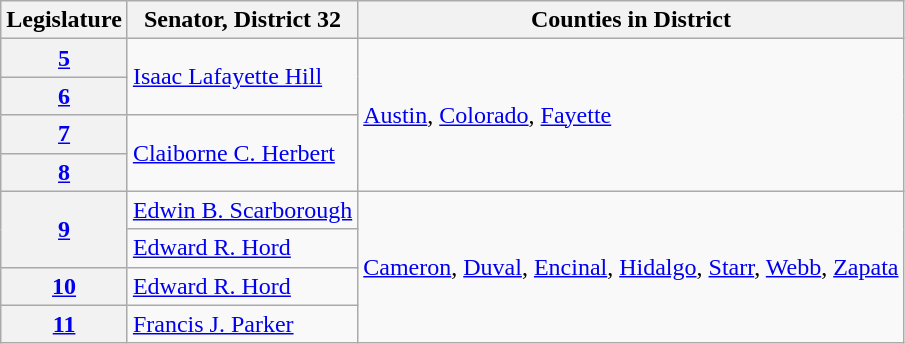<table class="wikitable">
<tr>
<th>Legislature</th>
<th>Senator, District 32</th>
<th>Counties in District</th>
</tr>
<tr>
<th><a href='#'>5</a></th>
<td rowspan=2><a href='#'>Isaac Lafayette Hill</a></td>
<td rowspan=4><a href='#'>Austin</a>, <a href='#'>Colorado</a>, <a href='#'>Fayette</a></td>
</tr>
<tr>
<th><a href='#'>6</a></th>
</tr>
<tr>
<th><a href='#'>7</a></th>
<td rowspan=2><a href='#'>Claiborne C. Herbert</a></td>
</tr>
<tr>
<th><a href='#'>8</a></th>
</tr>
<tr>
<th rowspan=2><a href='#'>9</a></th>
<td><a href='#'>Edwin B. Scarborough</a></td>
<td rowspan=4><a href='#'>Cameron</a>, <a href='#'>Duval</a>, <a href='#'>Encinal</a>, <a href='#'>Hidalgo</a>, <a href='#'>Starr</a>, <a href='#'>Webb</a>, <a href='#'>Zapata</a></td>
</tr>
<tr>
<td><a href='#'>Edward R. Hord</a></td>
</tr>
<tr>
<th><a href='#'>10</a></th>
<td><a href='#'>Edward R. Hord</a></td>
</tr>
<tr>
<th><a href='#'>11</a></th>
<td><a href='#'>Francis J. Parker</a></td>
</tr>
</table>
